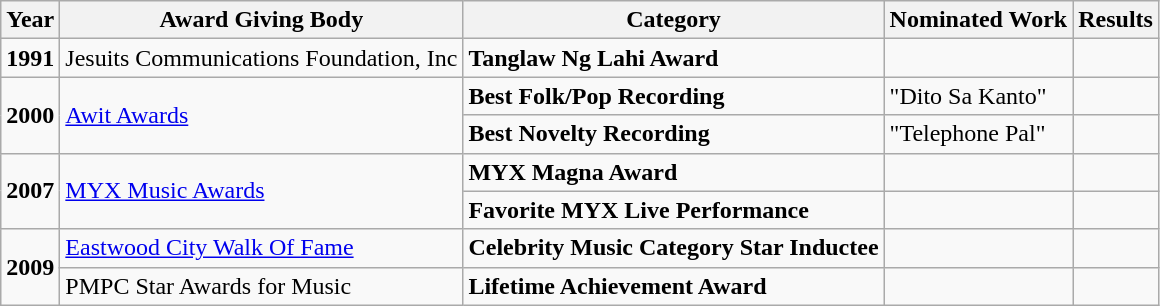<table class="wikitable">
<tr>
<th>Year</th>
<th>Award Giving Body</th>
<th>Category</th>
<th>Nominated Work</th>
<th>Results</th>
</tr>
<tr>
<td><strong>1991</strong></td>
<td>Jesuits Communications Foundation, Inc</td>
<td><strong>Tanglaw Ng Lahi Award</strong></td>
<td></td>
<td></td>
</tr>
<tr>
<td rowspan=2><strong>2000</strong></td>
<td rowspan=2><a href='#'>Awit Awards</a></td>
<td><strong>Best Folk/Pop Recording</strong></td>
<td>"Dito Sa Kanto"</td>
<td></td>
</tr>
<tr>
<td><strong>Best Novelty Recording</strong></td>
<td>"Telephone Pal"</td>
<td></td>
</tr>
<tr>
<td rowspan=2><strong>2007</strong></td>
<td rowspan=2><a href='#'>MYX Music Awards</a></td>
<td><strong>MYX Magna Award</strong></td>
<td></td>
<td></td>
</tr>
<tr>
<td><strong>Favorite MYX Live Performance</strong></td>
<td></td>
<td></td>
</tr>
<tr>
<td rowspan=2><strong>2009</strong></td>
<td><a href='#'>Eastwood City Walk Of Fame</a></td>
<td><strong>Celebrity Music Category Star Inductee</strong></td>
<td></td>
<td></td>
</tr>
<tr>
<td>PMPC Star Awards for Music</td>
<td><strong>Lifetime Achievement Award</strong></td>
<td></td>
<td></td>
</tr>
</table>
